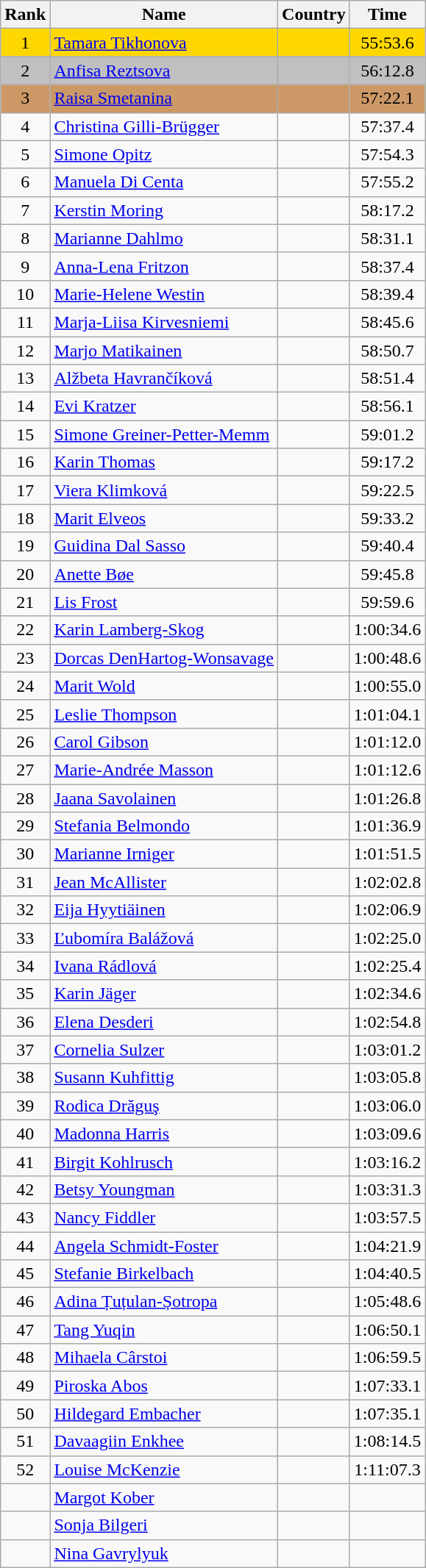<table class="wikitable sortable" style="text-align:center">
<tr>
<th>Rank</th>
<th>Name</th>
<th>Country</th>
<th>Time</th>
</tr>
<tr bgcolor=gold>
<td>1</td>
<td align="left"><a href='#'>Tamara Tikhonova</a></td>
<td align="left"></td>
<td>55:53.6</td>
</tr>
<tr bgcolor=silver>
<td>2</td>
<td align="left"><a href='#'>Anfisa Reztsova</a></td>
<td align="left"></td>
<td>56:12.8</td>
</tr>
<tr bgcolor=#CC9966>
<td>3</td>
<td align="left"><a href='#'>Raisa Smetanina</a></td>
<td align="left"></td>
<td>57:22.1</td>
</tr>
<tr>
<td>4</td>
<td align="left"><a href='#'>Christina Gilli-Brügger</a></td>
<td align="left"></td>
<td>57:37.4</td>
</tr>
<tr>
<td>5</td>
<td align="left"><a href='#'>Simone Opitz</a></td>
<td align="left"></td>
<td>57:54.3</td>
</tr>
<tr>
<td>6</td>
<td align="left"><a href='#'>Manuela Di Centa</a></td>
<td align="left"></td>
<td>57:55.2</td>
</tr>
<tr>
<td>7</td>
<td align="left"><a href='#'>Kerstin Moring</a></td>
<td align="left"></td>
<td>58:17.2</td>
</tr>
<tr>
<td>8</td>
<td align="left"><a href='#'>Marianne Dahlmo</a></td>
<td align="left"></td>
<td>58:31.1</td>
</tr>
<tr>
<td>9</td>
<td align="left"><a href='#'>Anna-Lena Fritzon</a></td>
<td align="left"></td>
<td>58:37.4</td>
</tr>
<tr>
<td>10</td>
<td align="left"><a href='#'>Marie-Helene Westin</a></td>
<td align="left"></td>
<td>58:39.4</td>
</tr>
<tr>
<td>11</td>
<td align="left"><a href='#'>Marja-Liisa Kirvesniemi</a></td>
<td align="left"></td>
<td>58:45.6</td>
</tr>
<tr>
<td>12</td>
<td align="left"><a href='#'>Marjo Matikainen</a></td>
<td align="left"></td>
<td>58:50.7</td>
</tr>
<tr>
<td>13</td>
<td align="left"><a href='#'>Alžbeta Havrančíková</a></td>
<td align="left"></td>
<td>58:51.4</td>
</tr>
<tr>
<td>14</td>
<td align="left"><a href='#'>Evi Kratzer</a></td>
<td align="left"></td>
<td>58:56.1</td>
</tr>
<tr>
<td>15</td>
<td align="left"><a href='#'>Simone Greiner-Petter-Memm</a></td>
<td align="left"></td>
<td>59:01.2</td>
</tr>
<tr>
<td>16</td>
<td align="left"><a href='#'>Karin Thomas</a></td>
<td align="left"></td>
<td>59:17.2</td>
</tr>
<tr>
<td>17</td>
<td align="left"><a href='#'>Viera Klimková</a></td>
<td align="left"></td>
<td>59:22.5</td>
</tr>
<tr>
<td>18</td>
<td align="left"><a href='#'>Marit Elveos</a></td>
<td align="left"></td>
<td>59:33.2</td>
</tr>
<tr>
<td>19</td>
<td align="left"><a href='#'>Guidina Dal Sasso</a></td>
<td align="left"></td>
<td>59:40.4</td>
</tr>
<tr>
<td>20</td>
<td align="left"><a href='#'>Anette Bøe</a></td>
<td align="left"></td>
<td>59:45.8</td>
</tr>
<tr>
<td>21</td>
<td align="left"><a href='#'>Lis Frost</a></td>
<td align="left"></td>
<td>59:59.6</td>
</tr>
<tr>
<td>22</td>
<td align="left"><a href='#'>Karin Lamberg-Skog</a></td>
<td align="left"></td>
<td>1:00:34.6</td>
</tr>
<tr>
<td>23</td>
<td align="left"><a href='#'>Dorcas DenHartog-Wonsavage</a></td>
<td align="left"></td>
<td>1:00:48.6</td>
</tr>
<tr>
<td>24</td>
<td align="left"><a href='#'>Marit Wold</a></td>
<td align="left"></td>
<td>1:00:55.0</td>
</tr>
<tr>
<td>25</td>
<td align="left"><a href='#'>Leslie Thompson</a></td>
<td align="left"></td>
<td>1:01:04.1</td>
</tr>
<tr>
<td>26</td>
<td align="left"><a href='#'>Carol Gibson</a></td>
<td align="left"></td>
<td>1:01:12.0</td>
</tr>
<tr>
<td>27</td>
<td align="left"><a href='#'>Marie-Andrée Masson</a></td>
<td align="left"></td>
<td>1:01:12.6</td>
</tr>
<tr>
<td>28</td>
<td align="left"><a href='#'>Jaana Savolainen</a></td>
<td align="left"></td>
<td>1:01:26.8</td>
</tr>
<tr>
<td>29</td>
<td align="left"><a href='#'>Stefania Belmondo</a></td>
<td align="left"></td>
<td>1:01:36.9</td>
</tr>
<tr>
<td>30</td>
<td align="left"><a href='#'>Marianne Irniger</a></td>
<td align="left"></td>
<td>1:01:51.5</td>
</tr>
<tr>
<td>31</td>
<td align="left"><a href='#'>Jean McAllister</a></td>
<td align="left"></td>
<td>1:02:02.8</td>
</tr>
<tr>
<td>32</td>
<td align="left"><a href='#'>Eija Hyytiäinen</a></td>
<td align="left"></td>
<td>1:02:06.9</td>
</tr>
<tr>
<td>33</td>
<td align="left"><a href='#'>Ľubomíra Balážová</a></td>
<td align="left"></td>
<td>1:02:25.0</td>
</tr>
<tr>
<td>34</td>
<td align="left"><a href='#'>Ivana Rádlová</a></td>
<td align="left"></td>
<td>1:02:25.4</td>
</tr>
<tr>
<td>35</td>
<td align="left"><a href='#'>Karin Jäger</a></td>
<td align="left"></td>
<td>1:02:34.6</td>
</tr>
<tr>
<td>36</td>
<td align="left"><a href='#'>Elena Desderi</a></td>
<td align="left"></td>
<td>1:02:54.8</td>
</tr>
<tr>
<td>37</td>
<td align="left"><a href='#'>Cornelia Sulzer</a></td>
<td align="left"></td>
<td>1:03:01.2</td>
</tr>
<tr>
<td>38</td>
<td align="left"><a href='#'>Susann Kuhfittig</a></td>
<td align="left"></td>
<td>1:03:05.8</td>
</tr>
<tr>
<td>39</td>
<td align="left"><a href='#'>Rodica Drăguş</a></td>
<td align="left"></td>
<td>1:03:06.0</td>
</tr>
<tr>
<td>40</td>
<td align="left"><a href='#'>Madonna Harris</a></td>
<td align="left"></td>
<td>1:03:09.6</td>
</tr>
<tr>
<td>41</td>
<td align="left"><a href='#'>Birgit Kohlrusch</a></td>
<td align="left"></td>
<td>1:03:16.2</td>
</tr>
<tr>
<td>42</td>
<td align="left"><a href='#'>Betsy Youngman</a></td>
<td align="left"></td>
<td>1:03:31.3</td>
</tr>
<tr>
<td>43</td>
<td align="left"><a href='#'>Nancy Fiddler</a></td>
<td align="left"></td>
<td>1:03:57.5</td>
</tr>
<tr>
<td>44</td>
<td align="left"><a href='#'>Angela Schmidt-Foster</a></td>
<td align="left"></td>
<td>1:04:21.9</td>
</tr>
<tr>
<td>45</td>
<td align="left"><a href='#'>Stefanie Birkelbach</a></td>
<td align="left"></td>
<td>1:04:40.5</td>
</tr>
<tr>
<td>46</td>
<td align="left"><a href='#'>Adina Țuțulan-Șotropa</a></td>
<td align="left"></td>
<td>1:05:48.6</td>
</tr>
<tr>
<td>47</td>
<td align="left"><a href='#'>Tang Yuqin</a></td>
<td align="left"></td>
<td>1:06:50.1</td>
</tr>
<tr>
<td>48</td>
<td align="left"><a href='#'>Mihaela Cârstoi</a></td>
<td align="left"></td>
<td>1:06:59.5</td>
</tr>
<tr>
<td>49</td>
<td align="left"><a href='#'>Piroska Abos</a></td>
<td align="left"></td>
<td>1:07:33.1</td>
</tr>
<tr>
<td>50</td>
<td align="left"><a href='#'>Hildegard Embacher</a></td>
<td align="left"></td>
<td>1:07:35.1</td>
</tr>
<tr>
<td>51</td>
<td align="left"><a href='#'>Davaagiin Enkhee</a></td>
<td align="left"></td>
<td>1:08:14.5</td>
</tr>
<tr>
<td>52</td>
<td align="left"><a href='#'>Louise McKenzie</a></td>
<td align="left"></td>
<td>1:11:07.3</td>
</tr>
<tr>
<td></td>
<td align="left"><a href='#'>Margot Kober</a></td>
<td align="left"></td>
<td></td>
</tr>
<tr>
<td></td>
<td align="left"><a href='#'>Sonja Bilgeri</a></td>
<td align="left"></td>
<td></td>
</tr>
<tr>
<td></td>
<td align="left"><a href='#'>Nina Gavrylyuk</a></td>
<td align="left"></td>
<td></td>
</tr>
</table>
